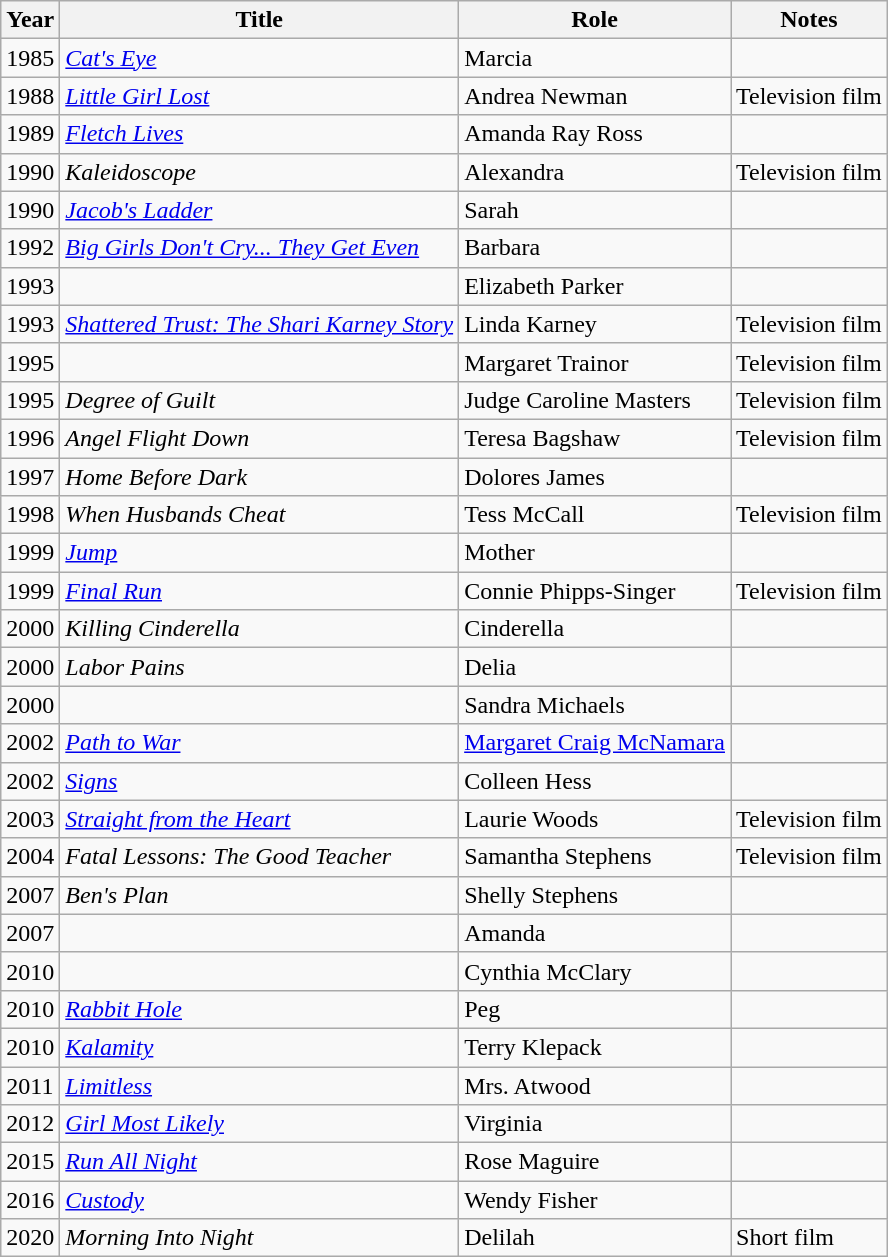<table class="wikitable sortable">
<tr>
<th>Year</th>
<th>Title</th>
<th>Role</th>
<th class="unsortable">Notes</th>
</tr>
<tr>
<td>1985</td>
<td><em><a href='#'>Cat's Eye</a></em></td>
<td>Marcia</td>
<td></td>
</tr>
<tr>
<td>1988</td>
<td><em><a href='#'>Little Girl Lost</a></em></td>
<td>Andrea Newman</td>
<td>Television film</td>
</tr>
<tr>
<td>1989</td>
<td><em><a href='#'>Fletch Lives</a></em></td>
<td>Amanda Ray Ross</td>
<td></td>
</tr>
<tr>
<td>1990</td>
<td><em>Kaleidoscope</em></td>
<td>Alexandra</td>
<td>Television film</td>
</tr>
<tr>
<td>1990</td>
<td><em><a href='#'>Jacob's Ladder</a></em></td>
<td>Sarah</td>
<td></td>
</tr>
<tr>
<td>1992</td>
<td><em><a href='#'>Big Girls Don't Cry... They Get Even</a></em></td>
<td>Barbara</td>
<td></td>
</tr>
<tr>
<td>1993</td>
<td><em></em></td>
<td>Elizabeth Parker</td>
<td></td>
</tr>
<tr>
<td>1993</td>
<td><em><a href='#'>Shattered Trust: The Shari Karney Story</a></em></td>
<td>Linda Karney</td>
<td>Television film</td>
</tr>
<tr>
<td>1995</td>
<td><em></em></td>
<td>Margaret Trainor</td>
<td>Television film</td>
</tr>
<tr>
<td>1995</td>
<td><em>Degree of Guilt</em></td>
<td>Judge Caroline Masters</td>
<td>Television film</td>
</tr>
<tr>
<td>1996</td>
<td><em>Angel Flight Down</em></td>
<td>Teresa Bagshaw</td>
<td>Television film</td>
</tr>
<tr>
<td>1997</td>
<td><em>Home Before Dark</em></td>
<td>Dolores James</td>
<td></td>
</tr>
<tr>
<td>1998</td>
<td><em>When Husbands Cheat</em></td>
<td>Tess McCall</td>
<td>Television film</td>
</tr>
<tr>
<td>1999</td>
<td><em><a href='#'>Jump</a></em></td>
<td>Mother</td>
<td></td>
</tr>
<tr>
<td>1999</td>
<td><em><a href='#'>Final Run</a></em></td>
<td>Connie Phipps-Singer</td>
<td>Television film</td>
</tr>
<tr>
<td>2000</td>
<td><em>Killing Cinderella</em></td>
<td>Cinderella</td>
<td></td>
</tr>
<tr>
<td>2000</td>
<td><em>Labor Pains</em></td>
<td>Delia</td>
<td></td>
</tr>
<tr>
<td>2000</td>
<td><em></em></td>
<td>Sandra Michaels</td>
<td></td>
</tr>
<tr>
<td>2002</td>
<td><em><a href='#'>Path to War</a></em></td>
<td><a href='#'>Margaret Craig McNamara</a></td>
<td></td>
</tr>
<tr>
<td>2002</td>
<td><em><a href='#'>Signs</a></em></td>
<td>Colleen Hess</td>
<td></td>
</tr>
<tr>
<td>2003</td>
<td><em><a href='#'>Straight from the Heart</a></em></td>
<td>Laurie Woods</td>
<td>Television film</td>
</tr>
<tr>
<td>2004</td>
<td><em>Fatal Lessons: The Good Teacher</em></td>
<td>Samantha Stephens</td>
<td>Television film</td>
</tr>
<tr>
<td>2007</td>
<td><em>Ben's Plan</em></td>
<td>Shelly Stephens</td>
<td></td>
</tr>
<tr>
<td>2007</td>
<td><em></em></td>
<td>Amanda</td>
<td></td>
</tr>
<tr>
<td>2010</td>
<td><em></em></td>
<td>Cynthia McClary</td>
<td></td>
</tr>
<tr>
<td>2010</td>
<td><em><a href='#'>Rabbit Hole</a></em></td>
<td>Peg</td>
<td></td>
</tr>
<tr>
<td>2010</td>
<td><em><a href='#'>Kalamity</a></em></td>
<td>Terry Klepack</td>
<td></td>
</tr>
<tr>
<td>2011</td>
<td><em><a href='#'>Limitless</a></em></td>
<td>Mrs. Atwood</td>
<td></td>
</tr>
<tr>
<td>2012</td>
<td><em><a href='#'>Girl Most Likely</a></em></td>
<td>Virginia</td>
<td></td>
</tr>
<tr>
<td>2015</td>
<td><em><a href='#'>Run All Night</a></em></td>
<td>Rose Maguire</td>
<td></td>
</tr>
<tr>
<td>2016</td>
<td><em><a href='#'>Custody</a></em></td>
<td>Wendy Fisher</td>
<td></td>
</tr>
<tr>
<td>2020</td>
<td><em>Morning Into Night</em></td>
<td>Delilah</td>
<td>Short film</td>
</tr>
</table>
